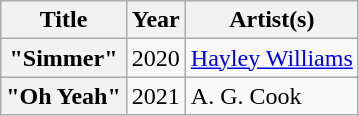<table class="wikitable plainrowheaders">
<tr>
<th scope="col">Title</th>
<th scope="col">Year</th>
<th scope="col">Artist(s)</th>
</tr>
<tr>
<th scope="row">"Simmer"</th>
<td>2020</td>
<td><a href='#'>Hayley Williams</a></td>
</tr>
<tr>
<th scope="row">"Oh Yeah"</th>
<td>2021</td>
<td>A. G. Cook</td>
</tr>
</table>
